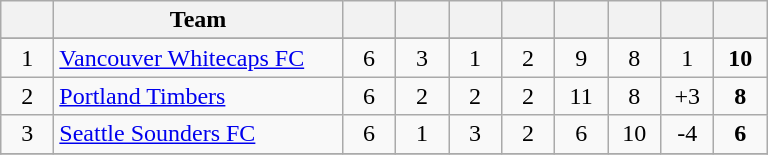<table class="wikitable" style="text-align: center;">
<tr>
<th width="28"></th>
<th width="185">Team</th>
<th width="28"></th>
<th width="28"></th>
<th width="28"></th>
<th width="28"></th>
<th width="28"></th>
<th width="28"></th>
<th width="28"></th>
<th width="28"></th>
</tr>
<tr style="background-color:#">
</tr>
<tr>
</tr>
<tr>
<td>1</td>
<td style="text-align:left;"><a href='#'>Vancouver Whitecaps FC</a></td>
<td>6</td>
<td>3</td>
<td>1</td>
<td>2</td>
<td>9</td>
<td>8</td>
<td>1</td>
<td><strong>10</strong></td>
</tr>
<tr>
<td>2</td>
<td style="text-align:left;"><a href='#'>Portland Timbers</a></td>
<td>6</td>
<td>2</td>
<td>2</td>
<td>2</td>
<td>11</td>
<td>8</td>
<td>+3</td>
<td><strong>8</strong></td>
</tr>
<tr>
<td>3</td>
<td style="text-align:left;"><a href='#'>Seattle Sounders FC</a></td>
<td>6</td>
<td>1</td>
<td>3</td>
<td>2</td>
<td>6</td>
<td>10</td>
<td>-4</td>
<td><strong>6</strong></td>
</tr>
<tr>
</tr>
</table>
